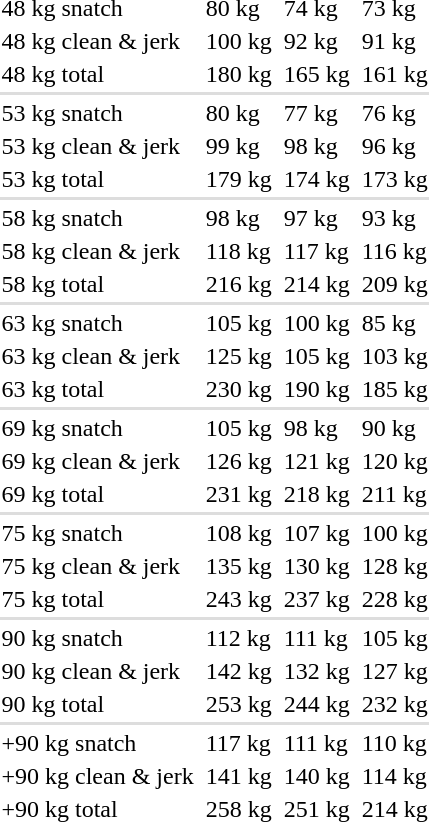<table>
<tr>
<td>48 kg snatch</td>
<td></td>
<td>80 kg</td>
<td></td>
<td>74 kg</td>
<td></td>
<td>73 kg</td>
</tr>
<tr>
<td>48 kg clean & jerk</td>
<td></td>
<td>100 kg</td>
<td></td>
<td>92 kg</td>
<td></td>
<td>91 kg</td>
</tr>
<tr>
<td>48 kg total</td>
<td></td>
<td>180 kg</td>
<td></td>
<td>165 kg</td>
<td></td>
<td>161 kg</td>
</tr>
<tr bgcolor=#DDDDDD>
<td colspan=7></td>
</tr>
<tr>
<td>53 kg snatch</td>
<td></td>
<td>80 kg</td>
<td></td>
<td>77 kg</td>
<td></td>
<td>76 kg</td>
</tr>
<tr>
<td>53 kg clean & jerk</td>
<td></td>
<td>99 kg</td>
<td></td>
<td>98 kg</td>
<td></td>
<td>96 kg</td>
</tr>
<tr>
<td>53 kg total</td>
<td></td>
<td>179 kg</td>
<td></td>
<td>174 kg</td>
<td></td>
<td>173 kg</td>
</tr>
<tr bgcolor=#DDDDDD>
<td colspan=7></td>
</tr>
<tr>
<td>58 kg snatch</td>
<td></td>
<td>98 kg</td>
<td></td>
<td>97 kg</td>
<td></td>
<td>93 kg</td>
</tr>
<tr>
<td>58 kg clean & jerk</td>
<td></td>
<td>118 kg</td>
<td></td>
<td>117 kg</td>
<td></td>
<td>116 kg</td>
</tr>
<tr>
<td>58 kg total</td>
<td></td>
<td>216 kg</td>
<td></td>
<td>214 kg</td>
<td></td>
<td>209 kg</td>
</tr>
<tr bgcolor=#DDDDDD>
<td colspan=7></td>
</tr>
<tr>
<td>63 kg snatch</td>
<td></td>
<td>105 kg</td>
<td></td>
<td>100 kg</td>
<td></td>
<td>85 kg</td>
</tr>
<tr>
<td>63 kg clean & jerk</td>
<td></td>
<td>125 kg</td>
<td></td>
<td>105 kg</td>
<td></td>
<td>103 kg</td>
</tr>
<tr>
<td>63 kg total</td>
<td></td>
<td>230 kg</td>
<td></td>
<td>190 kg</td>
<td></td>
<td>185 kg</td>
</tr>
<tr bgcolor=#DDDDDD>
<td colspan=7></td>
</tr>
<tr>
<td>69 kg snatch</td>
<td></td>
<td>105 kg</td>
<td></td>
<td>98 kg</td>
<td></td>
<td>90 kg</td>
</tr>
<tr>
<td>69 kg clean & jerk</td>
<td></td>
<td>126 kg</td>
<td></td>
<td>121 kg</td>
<td></td>
<td>120 kg</td>
</tr>
<tr>
<td>69 kg total</td>
<td></td>
<td>231 kg</td>
<td></td>
<td>218 kg</td>
<td></td>
<td>211 kg</td>
</tr>
<tr bgcolor=#DDDDDD>
<td colspan=7></td>
</tr>
<tr>
<td>75 kg snatch</td>
<td></td>
<td>108 kg</td>
<td></td>
<td>107 kg</td>
<td></td>
<td>100 kg</td>
</tr>
<tr>
<td>75 kg clean & jerk</td>
<td></td>
<td>135 kg</td>
<td></td>
<td>130 kg</td>
<td></td>
<td>128 kg</td>
</tr>
<tr>
<td>75 kg total</td>
<td></td>
<td>243 kg</td>
<td></td>
<td>237 kg</td>
<td></td>
<td>228 kg</td>
</tr>
<tr bgcolor=#DDDDDD>
<td colspan=7></td>
</tr>
<tr>
<td>90 kg snatch</td>
<td></td>
<td>112 kg</td>
<td></td>
<td>111 kg</td>
<td></td>
<td>105 kg</td>
</tr>
<tr>
<td>90 kg clean & jerk</td>
<td></td>
<td>142 kg</td>
<td></td>
<td>132 kg</td>
<td></td>
<td>127 kg</td>
</tr>
<tr>
<td>90 kg total</td>
<td></td>
<td>253 kg</td>
<td></td>
<td>244 kg</td>
<td></td>
<td>232 kg</td>
</tr>
<tr bgcolor=#DDDDDD>
<td colspan=7></td>
</tr>
<tr>
<td>+90 kg snatch</td>
<td></td>
<td>117 kg</td>
<td></td>
<td>111 kg</td>
<td></td>
<td>110 kg</td>
</tr>
<tr>
<td>+90 kg clean & jerk</td>
<td></td>
<td>141 kg</td>
<td></td>
<td>140 kg</td>
<td></td>
<td>114 kg</td>
</tr>
<tr>
<td>+90 kg total</td>
<td></td>
<td>258 kg</td>
<td></td>
<td>251 kg</td>
<td></td>
<td>214 kg</td>
</tr>
</table>
